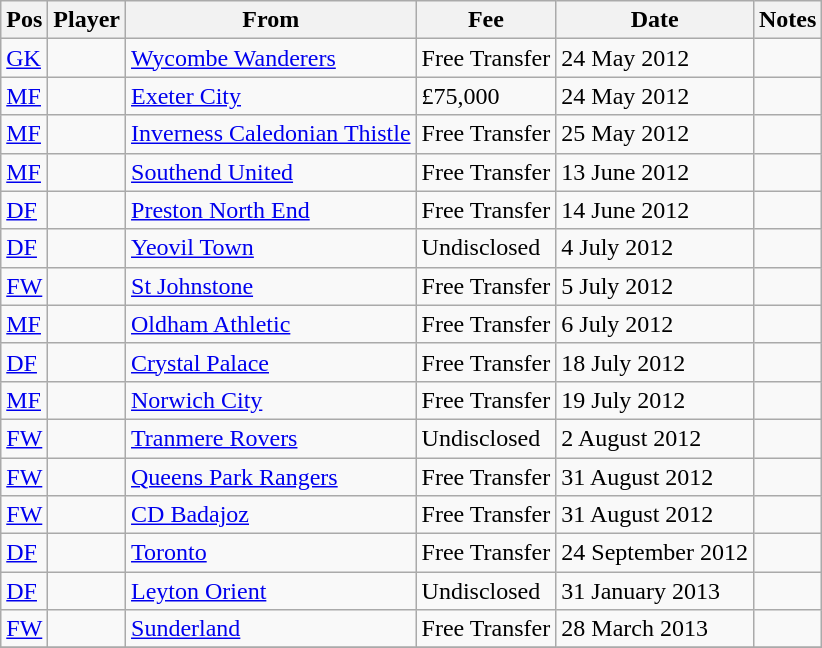<table class="wikitable">
<tr>
<th>Pos</th>
<th>Player</th>
<th>From</th>
<th>Fee</th>
<th>Date</th>
<th>Notes</th>
</tr>
<tr>
<td><a href='#'>GK</a></td>
<td align=left></td>
<td><a href='#'>Wycombe Wanderers</a></td>
<td>Free Transfer</td>
<td>24 May 2012</td>
<td></td>
</tr>
<tr>
<td><a href='#'>MF</a></td>
<td align=left></td>
<td><a href='#'>Exeter City</a></td>
<td>£75,000</td>
<td>24 May 2012</td>
<td></td>
</tr>
<tr>
<td><a href='#'>MF</a></td>
<td align=left></td>
<td><a href='#'>Inverness Caledonian Thistle</a></td>
<td>Free Transfer</td>
<td>25 May 2012</td>
<td></td>
</tr>
<tr>
<td><a href='#'>MF</a></td>
<td align=left></td>
<td><a href='#'>Southend United</a></td>
<td>Free Transfer</td>
<td>13 June 2012</td>
<td></td>
</tr>
<tr>
<td><a href='#'>DF</a></td>
<td align=left></td>
<td><a href='#'>Preston North End</a></td>
<td>Free Transfer</td>
<td>14 June 2012</td>
<td></td>
</tr>
<tr>
<td><a href='#'>DF</a></td>
<td align=left></td>
<td><a href='#'>Yeovil Town</a></td>
<td>Undisclosed</td>
<td>4 July 2012</td>
<td></td>
</tr>
<tr>
<td><a href='#'>FW</a></td>
<td align=left></td>
<td><a href='#'>St Johnstone</a></td>
<td>Free Transfer</td>
<td>5 July 2012</td>
<td></td>
</tr>
<tr>
<td><a href='#'>MF</a></td>
<td align=left></td>
<td><a href='#'>Oldham Athletic</a></td>
<td>Free Transfer</td>
<td>6 July 2012</td>
<td></td>
</tr>
<tr>
<td><a href='#'>DF</a></td>
<td align=left></td>
<td><a href='#'>Crystal Palace</a></td>
<td>Free Transfer</td>
<td>18 July 2012</td>
<td></td>
</tr>
<tr>
<td><a href='#'>MF</a></td>
<td align=left></td>
<td><a href='#'>Norwich City</a></td>
<td>Free Transfer</td>
<td>19 July 2012</td>
<td></td>
</tr>
<tr>
<td><a href='#'>FW</a></td>
<td align=left></td>
<td><a href='#'>Tranmere Rovers</a></td>
<td>Undisclosed</td>
<td>2 August 2012</td>
<td></td>
</tr>
<tr>
<td><a href='#'>FW</a></td>
<td align=left></td>
<td><a href='#'>Queens Park Rangers</a></td>
<td>Free Transfer</td>
<td>31 August 2012</td>
<td></td>
</tr>
<tr>
<td><a href='#'>FW</a></td>
<td align=left></td>
<td><a href='#'>CD Badajoz</a></td>
<td>Free Transfer</td>
<td>31 August 2012</td>
<td></td>
</tr>
<tr>
<td><a href='#'>DF</a></td>
<td align=left></td>
<td><a href='#'>Toronto</a></td>
<td>Free Transfer</td>
<td>24 September 2012</td>
<td></td>
</tr>
<tr>
<td><a href='#'>DF</a></td>
<td align=left></td>
<td><a href='#'>Leyton Orient</a></td>
<td>Undisclosed</td>
<td>31 January 2013</td>
<td></td>
</tr>
<tr>
<td><a href='#'>FW</a></td>
<td align=left></td>
<td><a href='#'>Sunderland</a></td>
<td>Free Transfer</td>
<td>28 March 2013</td>
<td></td>
</tr>
<tr>
</tr>
</table>
